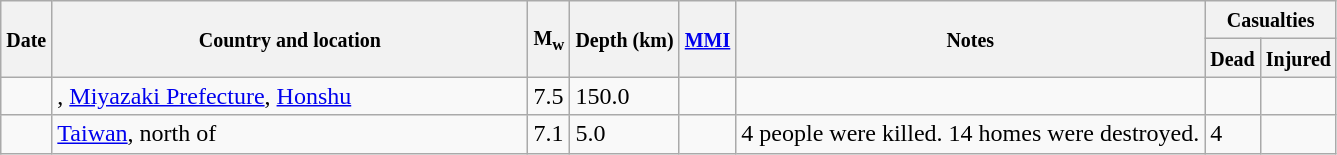<table class="wikitable sortable sort-under" style="border:1px black; margin-left:1em;">
<tr>
<th rowspan="2"><small>Date</small></th>
<th rowspan="2" style="width: 310px"><small>Country and location</small></th>
<th rowspan="2"><small>M<sub>w</sub></small></th>
<th rowspan="2"><small>Depth (km)</small></th>
<th rowspan="2"><small><a href='#'>MMI</a></small></th>
<th rowspan="2" class="unsortable"><small>Notes</small></th>
<th colspan="2"><small>Casualties</small></th>
</tr>
<tr>
<th><small>Dead</small></th>
<th><small>Injured</small></th>
</tr>
<tr>
<td></td>
<td>, <a href='#'>Miyazaki Prefecture</a>, <a href='#'>Honshu</a></td>
<td>7.5</td>
<td>150.0</td>
<td></td>
<td></td>
<td></td>
<td></td>
</tr>
<tr>
<td></td>
<td> <a href='#'>Taiwan</a>, north of</td>
<td>7.1</td>
<td>5.0</td>
<td></td>
<td>4 people were killed. 14 homes were destroyed.</td>
<td>4</td>
<td></td>
</tr>
</table>
